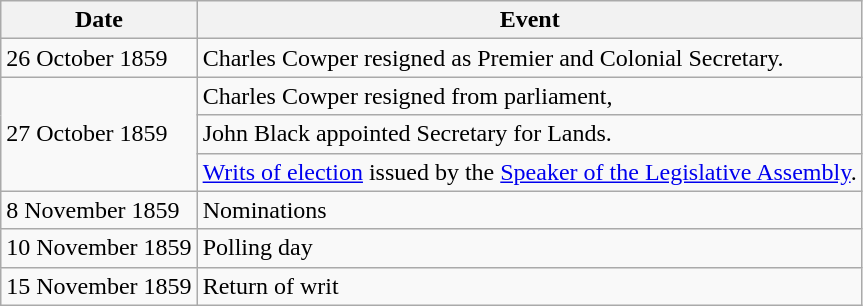<table class="wikitable">
<tr>
<th>Date</th>
<th>Event</th>
</tr>
<tr>
<td>26 October 1859</td>
<td>Charles Cowper resigned as Premier and Colonial Secretary.</td>
</tr>
<tr>
<td rowspan="3">27 October 1859</td>
<td>Charles Cowper resigned from parliament,</td>
</tr>
<tr>
<td>John Black appointed Secretary for Lands.</td>
</tr>
<tr>
<td><a href='#'>Writs of election</a> issued by the <a href='#'>Speaker of the Legislative Assembly</a>.</td>
</tr>
<tr>
<td>8 November 1859</td>
<td>Nominations</td>
</tr>
<tr>
<td>10 November 1859</td>
<td>Polling day</td>
</tr>
<tr>
<td>15 November 1859</td>
<td>Return of writ</td>
</tr>
</table>
